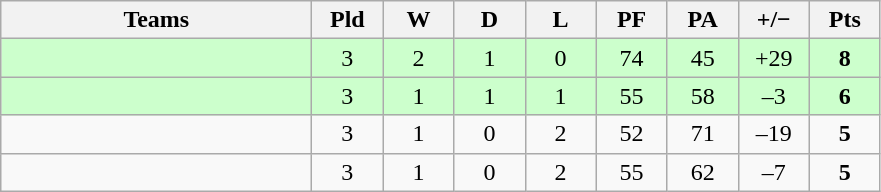<table class="wikitable" style="text-align: center;">
<tr>
<th width="200">Teams</th>
<th width="40">Pld</th>
<th width="40">W</th>
<th width="40">D</th>
<th width="40">L</th>
<th width="40">PF</th>
<th width="40">PA</th>
<th width="40">+/−</th>
<th width="40">Pts</th>
</tr>
<tr bgcolor=ccffcc>
<td align=left></td>
<td>3</td>
<td>2</td>
<td>1</td>
<td>0</td>
<td>74</td>
<td>45</td>
<td>+29</td>
<td><strong>8</strong></td>
</tr>
<tr bgcolor=ccffcc>
<td align=left></td>
<td>3</td>
<td>1</td>
<td>1</td>
<td>1</td>
<td>55</td>
<td>58</td>
<td>–3</td>
<td><strong>6</strong></td>
</tr>
<tr>
<td align=left></td>
<td>3</td>
<td>1</td>
<td>0</td>
<td>2</td>
<td>52</td>
<td>71</td>
<td>–19</td>
<td><strong>5</strong></td>
</tr>
<tr>
<td align=left></td>
<td>3</td>
<td>1</td>
<td>0</td>
<td>2</td>
<td>55</td>
<td>62</td>
<td>–7</td>
<td><strong>5</strong></td>
</tr>
</table>
